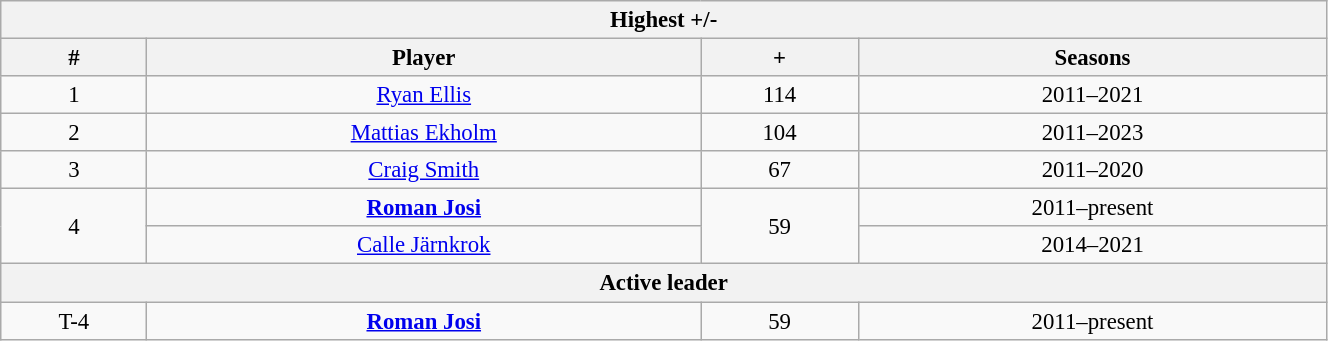<table class="wikitable" style="text-align: center; font-size: 95%" width="70%">
<tr>
<th colspan="4">Highest +/-</th>
</tr>
<tr>
<th>#</th>
<th>Player</th>
<th>+</th>
<th>Seasons</th>
</tr>
<tr>
<td>1</td>
<td><a href='#'>Ryan Ellis</a></td>
<td>114</td>
<td>2011–2021</td>
</tr>
<tr>
<td>2</td>
<td><a href='#'>Mattias Ekholm</a></td>
<td>104</td>
<td>2011–2023</td>
</tr>
<tr>
<td>3</td>
<td><a href='#'>Craig Smith</a></td>
<td>67</td>
<td>2011–2020</td>
</tr>
<tr>
<td rowspan="2">4</td>
<td><strong><a href='#'>Roman Josi</a></strong></td>
<td rowspan="2">59</td>
<td>2011–present</td>
</tr>
<tr>
<td><a href='#'>Calle Järnkrok</a></td>
<td>2014–2021</td>
</tr>
<tr>
<th colspan="4">Active leader</th>
</tr>
<tr>
<td>T-4</td>
<td><strong><a href='#'>Roman Josi</a></strong></td>
<td>59</td>
<td>2011–present</td>
</tr>
</table>
